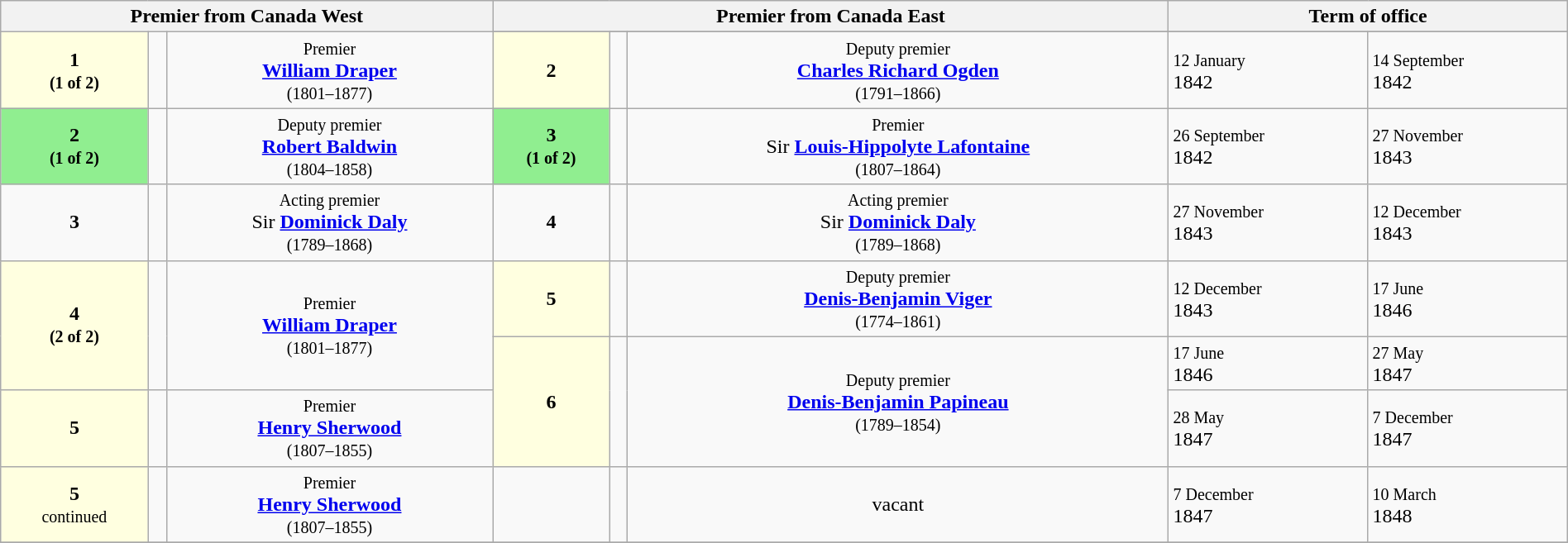<table class="wikitable" width="100%">
<tr>
<th colspan="3">Premier from Canada West</th>
<th colspan="3">Premier from Canada East</th>
<th colspan="2">Term of office</th>
</tr>
<tr>
<td bgcolor=#ffffe0 rowspan="2" align="center"><strong>1<br><small>(1 of 2)</small></strong></td>
<td rowspan="2" align="center"></td>
<td rowspan="2" align="center"><small>Premier</small><br><strong><a href='#'>William Draper</a></strong><br><small>(1801–1877)</small></td>
</tr>
<tr>
<td bgcolor=#ffffe0 align="center"><strong>2</strong></td>
<td align="center"></td>
<td align="center"><small>Deputy premier</small><br><strong><a href='#'>Charles Richard Ogden</a></strong><br><small>(1791–1866)</small></td>
<td><small>12 January</small><br>1842</td>
<td><small>14 September</small><br>1842</td>
</tr>
<tr>
<td bgcolor=#90ee90 align="center"><strong>2<br><small>(1 of 2)</small></strong></td>
<td align="center"></td>
<td align="center"><small>Deputy premier</small><br><strong><a href='#'>Robert Baldwin</a></strong><br><small>(1804–1858)</small></td>
<td bgcolor=#90ee90 align="center"><strong>3<br><small>(1 of 2)</small></strong></td>
<td align="center"></td>
<td align="center"><small>Premier</small><br>Sir <strong><a href='#'>Louis-Hippolyte Lafontaine</a></strong><br><small>(1807–1864)</small></td>
<td><small>26 September</small><br>1842</td>
<td><small>27 November</small><br>1843</td>
</tr>
<tr>
<td align="center"><strong>3</strong></td>
<td align="center"></td>
<td align="center"><small>Acting premier</small><br>Sir <strong><a href='#'>Dominick Daly</a></strong><br><small>(1789–1868)</small></td>
<td align="center"><strong>4</strong></td>
<td align="center"></td>
<td align="center"><small>Acting premier</small><br>Sir <strong><a href='#'>Dominick Daly</a></strong><br><small>(1789–1868)</small></td>
<td><small>27 November</small><br>1843</td>
<td><small>12 December</small><br>1843</td>
</tr>
<tr>
<td bgcolor="#ffffe0" rowspan="2" align="center"><strong>4<br><small>(2 of 2)</small></strong></td>
<td rowspan="2" align="center"></td>
<td rowspan="2" align="center"><small>Premier</small><br><strong><a href='#'>William Draper</a></strong><br><small>(1801–1877)</small></td>
<td bgcolor="#ffffe0" align="center"><strong>5</strong></td>
<td align="center"></td>
<td align="center"><small>Deputy premier</small><br><strong><a href='#'>Denis-Benjamin Viger</a></strong><br><small>(1774–1861)</small></td>
<td><small>12 December</small><br>1843</td>
<td><small>17 June</small><br>1846</td>
</tr>
<tr>
<td bgcolor="#ffffe0" rowspan="2" align="center"><strong>6</strong></td>
<td rowspan="2" align="center"></td>
<td rowspan="2" align="center"><small>Deputy premier</small><br><strong><a href='#'>Denis-Benjamin Papineau</a></strong><br><small>(1789–1854)</small></td>
<td><small>17 June</small><br>1846</td>
<td><small>27 May</small><br>1847</td>
</tr>
<tr>
<td bgcolor="#ffffe0" align="center"><strong>5</strong></td>
<td align="center"></td>
<td align="center"><small>Premier</small><br><strong><a href='#'>Henry Sherwood</a></strong><br><small>(1807–1855)</small></td>
<td><small>28 May</small><br>1847</td>
<td><small>7 December</small><br>1847</td>
</tr>
<tr>
<td bgcolor="#ffffe0" align="center"><strong>5</strong><br><small>continued</small></td>
<td align="center"></td>
<td align="center"><small>Premier</small><br><strong><a href='#'>Henry Sherwood</a></strong><br><small>(1807–1855)</small></td>
<td align="center"></td>
<td align="center"></td>
<td align="center">vacant</td>
<td><small>7 December</small><br>1847</td>
<td><small>10 March</small><br>1848</td>
</tr>
<tr>
</tr>
</table>
